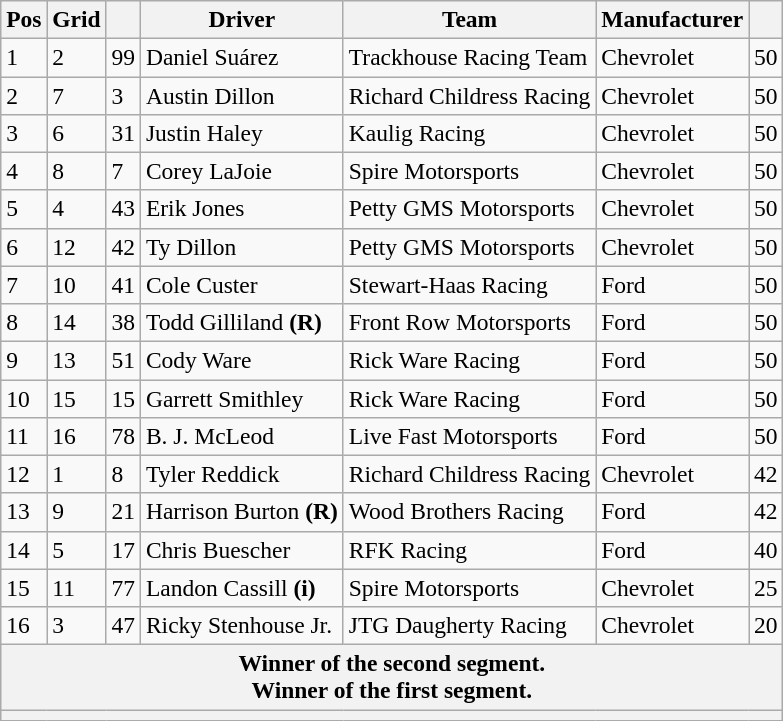<table class="wikitable" style="font-size:98%">
<tr>
<th>Pos</th>
<th>Grid</th>
<th></th>
<th>Driver</th>
<th>Team</th>
<th>Manufacturer</th>
<th></th>
</tr>
<tr>
<td>1</td>
<td>2</td>
<td>99</td>
<td>Daniel Suárez</td>
<td>Trackhouse Racing Team</td>
<td>Chevrolet</td>
<td>50</td>
</tr>
<tr>
<td>2</td>
<td>7</td>
<td>3</td>
<td>Austin Dillon</td>
<td>Richard Childress Racing</td>
<td>Chevrolet</td>
<td>50</td>
</tr>
<tr>
<td>3</td>
<td>6</td>
<td>31</td>
<td>Justin Haley</td>
<td>Kaulig Racing</td>
<td>Chevrolet</td>
<td>50</td>
</tr>
<tr>
<td>4</td>
<td>8</td>
<td>7</td>
<td>Corey LaJoie</td>
<td>Spire Motorsports</td>
<td>Chevrolet</td>
<td>50</td>
</tr>
<tr>
<td>5</td>
<td>4</td>
<td>43</td>
<td>Erik Jones</td>
<td>Petty GMS Motorsports</td>
<td>Chevrolet</td>
<td>50</td>
</tr>
<tr>
<td>6</td>
<td>12</td>
<td>42</td>
<td>Ty Dillon</td>
<td>Petty GMS Motorsports</td>
<td>Chevrolet</td>
<td>50</td>
</tr>
<tr>
<td>7</td>
<td>10</td>
<td>41</td>
<td>Cole Custer</td>
<td>Stewart-Haas Racing</td>
<td>Ford</td>
<td>50</td>
</tr>
<tr>
<td>8</td>
<td>14</td>
<td>38</td>
<td>Todd Gilliland <strong>(R)</strong></td>
<td>Front Row Motorsports</td>
<td>Ford</td>
<td>50</td>
</tr>
<tr>
<td>9</td>
<td>13</td>
<td>51</td>
<td>Cody Ware</td>
<td>Rick Ware Racing</td>
<td>Ford</td>
<td>50</td>
</tr>
<tr>
<td>10</td>
<td>15</td>
<td>15</td>
<td>Garrett Smithley</td>
<td>Rick Ware Racing</td>
<td>Ford</td>
<td>50</td>
</tr>
<tr>
<td>11</td>
<td>16</td>
<td>78</td>
<td>B. J. McLeod</td>
<td>Live Fast Motorsports</td>
<td>Ford</td>
<td>50</td>
</tr>
<tr>
<td>12</td>
<td>1</td>
<td>8</td>
<td>Tyler Reddick</td>
<td>Richard Childress Racing</td>
<td>Chevrolet</td>
<td>42</td>
</tr>
<tr>
<td>13</td>
<td>9</td>
<td>21</td>
<td>Harrison Burton <strong>(R)</strong></td>
<td>Wood Brothers Racing</td>
<td>Ford</td>
<td>42</td>
</tr>
<tr>
<td>14</td>
<td>5</td>
<td>17</td>
<td>Chris Buescher</td>
<td>RFK Racing</td>
<td>Ford</td>
<td>40 </td>
</tr>
<tr>
<td>15</td>
<td>11</td>
<td>77</td>
<td>Landon Cassill <strong>(i)</strong></td>
<td>Spire Motorsports</td>
<td>Chevrolet</td>
<td>25</td>
</tr>
<tr>
<td>16</td>
<td>3</td>
<td>47</td>
<td>Ricky Stenhouse Jr.</td>
<td>JTG Daugherty Racing</td>
<td>Chevrolet</td>
<td>20 </td>
</tr>
<tr>
<th colspan="7"> Winner of the second segment.<br> Winner of the first segment.</th>
</tr>
<tr>
<th colspan="7"></th>
</tr>
</table>
